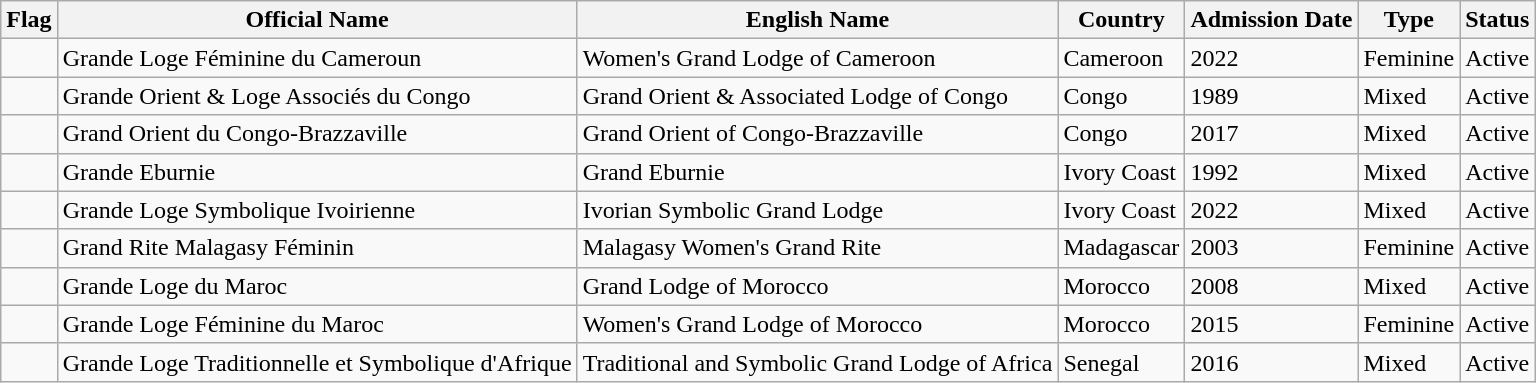<table class="wikitable sortable">
<tr>
<th>Flag</th>
<th>Official Name</th>
<th>English Name</th>
<th>Country</th>
<th>Admission Date</th>
<th>Type</th>
<th>Status</th>
</tr>
<tr>
<td></td>
<td>Grande Loge Féminine du Cameroun</td>
<td>Women's Grand Lodge of Cameroon</td>
<td>Cameroon</td>
<td>2022</td>
<td>Feminine</td>
<td>Active</td>
</tr>
<tr>
<td></td>
<td>Grande Orient & Loge Associés du Congo</td>
<td>Grand Orient & Associated Lodge of Congo</td>
<td>Congo</td>
<td>1989</td>
<td>Mixed</td>
<td>Active</td>
</tr>
<tr>
<td></td>
<td>Grand Orient du Congo-Brazzaville</td>
<td>Grand Orient of Congo-Brazzaville</td>
<td>Congo</td>
<td>2017</td>
<td>Mixed</td>
<td>Active</td>
</tr>
<tr>
<td></td>
<td>Grande Eburnie</td>
<td>Grand Eburnie</td>
<td>Ivory Coast</td>
<td>1992</td>
<td>Mixed</td>
<td>Active</td>
</tr>
<tr>
<td></td>
<td>Grande Loge Symbolique Ivoirienne</td>
<td>Ivorian Symbolic Grand Lodge</td>
<td>Ivory Coast</td>
<td>2022</td>
<td>Mixed</td>
<td>Active</td>
</tr>
<tr>
<td></td>
<td>Grand Rite Malagasy Féminin</td>
<td>Malagasy Women's Grand Rite</td>
<td>Madagascar</td>
<td>2003</td>
<td>Feminine</td>
<td>Active</td>
</tr>
<tr>
<td></td>
<td>Grande Loge du Maroc</td>
<td>Grand Lodge of Morocco</td>
<td>Morocco</td>
<td>2008</td>
<td>Mixed</td>
<td>Active</td>
</tr>
<tr>
<td></td>
<td>Grande Loge Féminine du Maroc</td>
<td>Women's Grand Lodge of Morocco</td>
<td>Morocco</td>
<td>2015</td>
<td>Feminine</td>
<td>Active</td>
</tr>
<tr>
<td></td>
<td>Grande Loge Traditionnelle et Symbolique d'Afrique</td>
<td>Traditional and Symbolic Grand Lodge of Africa</td>
<td>Senegal</td>
<td>2016</td>
<td>Mixed</td>
<td>Active</td>
</tr>
</table>
